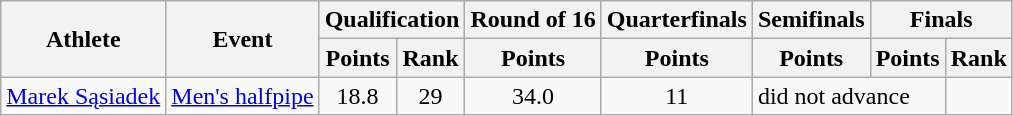<table class="wikitable">
<tr>
<th rowspan="2">Athlete</th>
<th rowspan="2">Event</th>
<th colspan="2">Qualification</th>
<th>Round of 16</th>
<th>Quarterfinals</th>
<th>Semifinals</th>
<th colspan=2>Finals</th>
</tr>
<tr>
<th>Points</th>
<th>Rank</th>
<th>Points</th>
<th>Points</th>
<th>Points</th>
<th>Points</th>
<th>Rank</th>
</tr>
<tr>
<td><a href='#'>Marek Sąsiadek</a></td>
<td><a href='#'>Men's halfpipe</a></td>
<td align="center">18.8</td>
<td align="center">29</td>
<td align="center">34.0</td>
<td align="center">11</td>
<td colspan="2">did not advance</td>
</tr>
</table>
